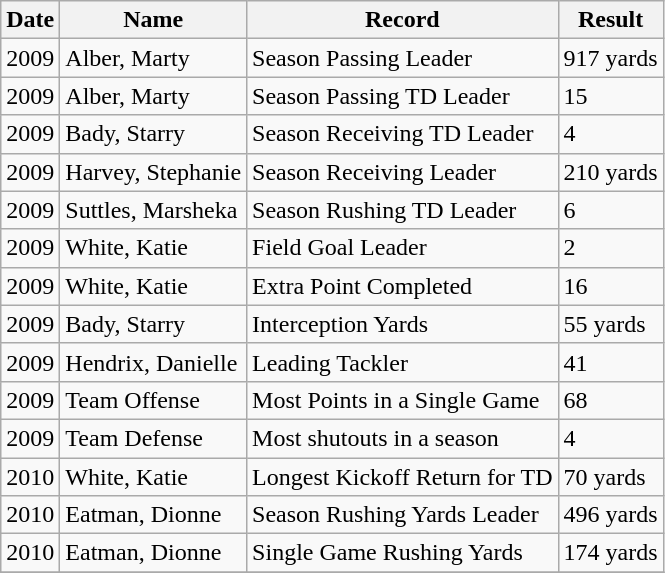<table class="wikitable">
<tr>
<th>Date</th>
<th>Name</th>
<th>Record</th>
<th>Result</th>
</tr>
<tr>
<td>2009</td>
<td>Alber, Marty</td>
<td>Season Passing Leader</td>
<td>917 yards</td>
</tr>
<tr>
<td>2009</td>
<td>Alber, Marty</td>
<td>Season Passing TD Leader</td>
<td>15</td>
</tr>
<tr>
<td>2009</td>
<td>Bady, Starry</td>
<td>Season Receiving TD Leader</td>
<td>4</td>
</tr>
<tr>
<td>2009</td>
<td>Harvey, Stephanie</td>
<td>Season Receiving Leader</td>
<td>210 yards</td>
</tr>
<tr>
<td>2009</td>
<td>Suttles, Marsheka</td>
<td>Season Rushing TD Leader</td>
<td>6</td>
</tr>
<tr>
<td>2009</td>
<td>White, Katie</td>
<td>Field Goal Leader</td>
<td>2</td>
</tr>
<tr>
<td>2009</td>
<td>White, Katie</td>
<td>Extra Point Completed</td>
<td>16</td>
</tr>
<tr>
<td>2009</td>
<td>Bady, Starry</td>
<td>Interception Yards</td>
<td>55 yards</td>
</tr>
<tr>
<td>2009</td>
<td>Hendrix, Danielle</td>
<td>Leading Tackler</td>
<td>41</td>
</tr>
<tr>
<td>2009</td>
<td>Team Offense</td>
<td>Most Points in a Single Game</td>
<td>68</td>
</tr>
<tr>
<td>2009</td>
<td>Team Defense</td>
<td>Most shutouts in a season</td>
<td>4</td>
</tr>
<tr>
<td>2010</td>
<td>White, Katie</td>
<td>Longest Kickoff Return for TD</td>
<td>70 yards</td>
</tr>
<tr>
<td>2010</td>
<td>Eatman, Dionne</td>
<td>Season Rushing Yards Leader</td>
<td>496 yards</td>
</tr>
<tr>
<td>2010</td>
<td>Eatman, Dionne</td>
<td>Single Game Rushing Yards</td>
<td>174 yards</td>
</tr>
<tr>
</tr>
</table>
